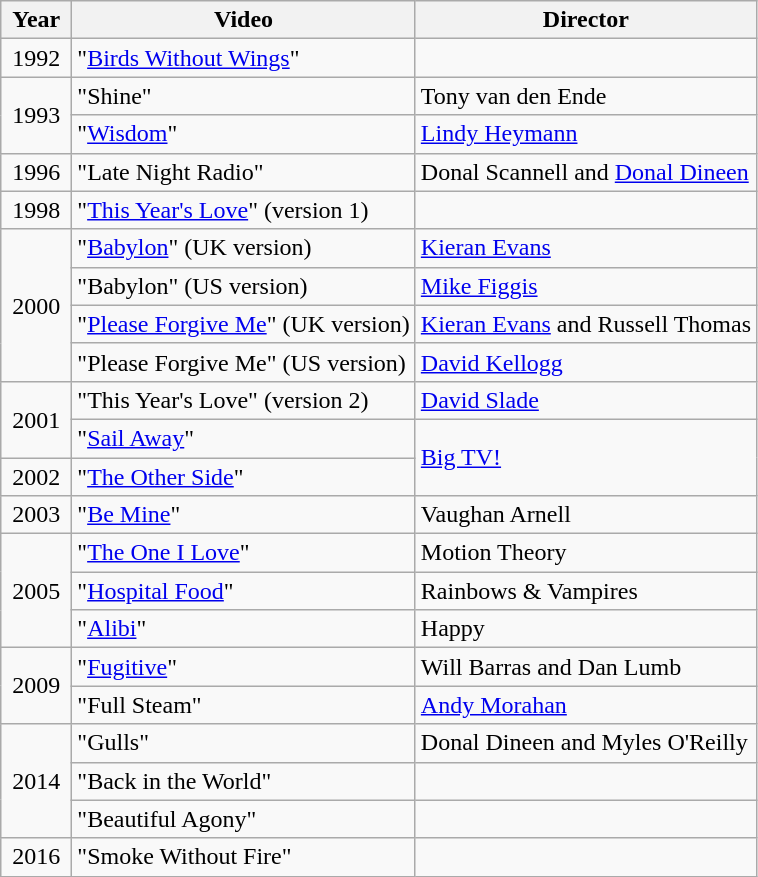<table class="wikitable">
<tr>
<th align="center" width="40">Year</th>
<th align="left">Video</th>
<th align="left">Director</th>
</tr>
<tr>
<td align="center">1992</td>
<td align="left">"<a href='#'>Birds Without Wings</a>"</td>
<td align="left"></td>
</tr>
<tr>
<td align="center" rowspan="2">1993</td>
<td align="left">"Shine"</td>
<td align="left">Tony van den Ende</td>
</tr>
<tr>
<td align="left">"<a href='#'>Wisdom</a>"</td>
<td align="left"><a href='#'>Lindy Heymann</a></td>
</tr>
<tr>
<td align="center">1996</td>
<td align="left">"Late Night Radio"</td>
<td align="left">Donal Scannell and <a href='#'>Donal Dineen</a></td>
</tr>
<tr>
<td align="center">1998</td>
<td align="left">"<a href='#'>This Year's Love</a>" (version 1)</td>
<td align="left"></td>
</tr>
<tr>
<td align="center" rowspan="4">2000</td>
<td align="left">"<a href='#'>Babylon</a>" (UK version)</td>
<td align="left"><a href='#'>Kieran Evans</a></td>
</tr>
<tr>
<td align="left">"Babylon" (US version)</td>
<td align="left"><a href='#'>Mike Figgis</a></td>
</tr>
<tr>
<td align="left">"<a href='#'>Please Forgive Me</a>" (UK version)</td>
<td align="left"><a href='#'>Kieran Evans</a> and Russell Thomas</td>
</tr>
<tr>
<td align="left">"Please Forgive Me" (US version)</td>
<td align="left"><a href='#'>David Kellogg</a></td>
</tr>
<tr>
<td align="center" rowspan="2">2001</td>
<td align="left">"This Year's Love" (version 2)</td>
<td align="left"><a href='#'>David Slade</a></td>
</tr>
<tr>
<td align="left">"<a href='#'>Sail Away</a>"</td>
<td align="left" rowspan="2"><a href='#'>Big TV!</a></td>
</tr>
<tr>
<td align="center">2002</td>
<td align="left">"<a href='#'>The Other Side</a>"</td>
</tr>
<tr>
<td align="center">2003</td>
<td align="left">"<a href='#'>Be Mine</a>"</td>
<td align="left">Vaughan Arnell</td>
</tr>
<tr>
<td align="center" rowspan="3">2005</td>
<td align="left">"<a href='#'>The One I Love</a>"</td>
<td align="left">Motion Theory</td>
</tr>
<tr>
<td align="left">"<a href='#'>Hospital Food</a>"</td>
<td align="left">Rainbows & Vampires</td>
</tr>
<tr>
<td align="left">"<a href='#'>Alibi</a>"</td>
<td align="left">Happy</td>
</tr>
<tr>
<td align="center" rowspan="2">2009</td>
<td align="left">"<a href='#'>Fugitive</a>"</td>
<td align="left">Will Barras and Dan Lumb</td>
</tr>
<tr>
<td align="left">"Full Steam"</td>
<td align="left"><a href='#'>Andy Morahan</a></td>
</tr>
<tr>
<td align="center" rowspan="3">2014</td>
<td align="left">"Gulls"</td>
<td align="left">Donal Dineen and Myles O'Reilly</td>
</tr>
<tr>
<td align="left">"Back in the World"</td>
<td align="left"></td>
</tr>
<tr>
<td align="left">"Beautiful Agony"</td>
<td align="left"></td>
</tr>
<tr>
<td align="center">2016</td>
<td align="left">"Smoke Without Fire"</td>
<td align="left"></td>
</tr>
</table>
